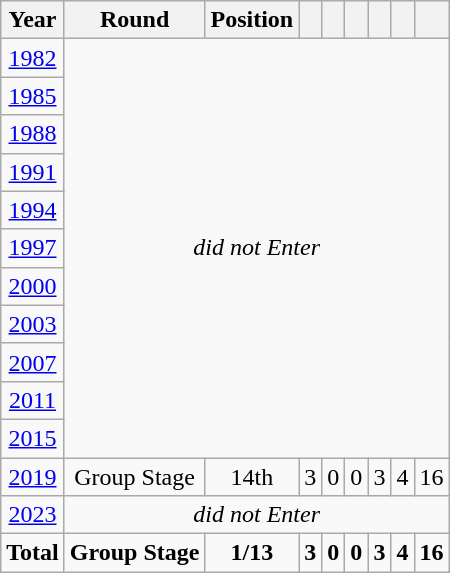<table class="wikitable" style="text-align: center;">
<tr>
<th>Year</th>
<th>Round</th>
<th>Position</th>
<th></th>
<th></th>
<th></th>
<th></th>
<th></th>
<th></th>
</tr>
<tr>
<td> <a href='#'>1982</a></td>
<td rowspan=11 colspan="8"><em>did not Enter</em></td>
</tr>
<tr>
<td> <a href='#'>1985</a></td>
</tr>
<tr>
<td> <a href='#'>1988</a></td>
</tr>
<tr>
<td> <a href='#'>1991</a></td>
</tr>
<tr>
<td> <a href='#'>1994</a></td>
</tr>
<tr>
<td> <a href='#'>1997</a></td>
</tr>
<tr>
<td> <a href='#'>2000</a></td>
</tr>
<tr>
<td> <a href='#'>2003</a></td>
</tr>
<tr>
<td> <a href='#'>2007</a></td>
</tr>
<tr>
<td> <a href='#'>2011</a></td>
</tr>
<tr>
<td> <a href='#'>2015</a></td>
</tr>
<tr>
<td> <a href='#'>2019</a></td>
<td>Group Stage</td>
<td>14th</td>
<td>3</td>
<td>0</td>
<td>0</td>
<td>3</td>
<td>4</td>
<td>16</td>
</tr>
<tr>
<td> <a href='#'>2023</a></td>
<td rowspan=1 colspan="11"><em>did not Enter</em></td>
</tr>
<tr>
<td><strong>Total</strong></td>
<td><strong>Group Stage</strong></td>
<td><strong>1/13</strong></td>
<td><strong>3</strong></td>
<td><strong>0</strong></td>
<td><strong>0</strong></td>
<td><strong>3</strong></td>
<td><strong>4</strong></td>
<td><strong>16</strong></td>
</tr>
</table>
